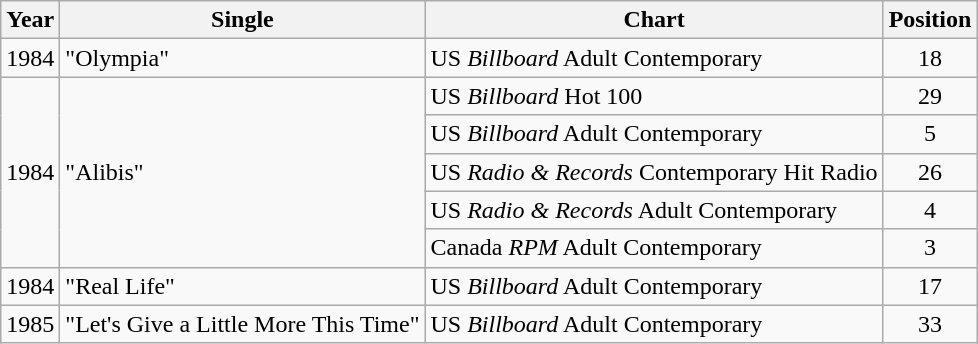<table class="wikitable">
<tr>
<th>Year</th>
<th>Single</th>
<th>Chart</th>
<th>Position</th>
</tr>
<tr>
<td>1984</td>
<td>"Olympia"</td>
<td>US <em>Billboard</em> Adult Contemporary</td>
<td align="center">18</td>
</tr>
<tr>
<td rowspan="5">1984</td>
<td rowspan="5">"Alibis"</td>
<td>US <em>Billboard</em> Hot 100</td>
<td align="center">29</td>
</tr>
<tr>
<td>US <em>Billboard</em> Adult Contemporary</td>
<td align="center">5</td>
</tr>
<tr>
<td>US <em>Radio & Records</em> Contemporary Hit Radio</td>
<td align="center">26</td>
</tr>
<tr>
<td>US <em>Radio & Records</em> Adult Contemporary</td>
<td align="center">4</td>
</tr>
<tr>
<td>Canada <em>RPM</em> Adult Contemporary</td>
<td align="center">3</td>
</tr>
<tr>
<td>1984</td>
<td>"Real Life"</td>
<td>US <em>Billboard</em> Adult Contemporary</td>
<td align="center">17</td>
</tr>
<tr>
<td>1985</td>
<td>"Let's Give a Little More This Time"</td>
<td>US <em>Billboard</em> Adult Contemporary</td>
<td align="center">33</td>
</tr>
</table>
